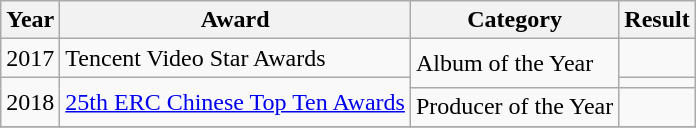<table class="wikitable">
<tr>
<th>Year</th>
<th>Award</th>
<th>Category</th>
<th>Result</th>
</tr>
<tr>
<td>2017</td>
<td>Tencent Video Star Awards</td>
<td rowspan="2">Album of the Year</td>
<td></td>
</tr>
<tr>
<td rowspan="2">2018</td>
<td rowspan="2"><a href='#'>25th ERC Chinese Top Ten Awards</a></td>
<td></td>
</tr>
<tr>
<td>Producer of the Year</td>
<td></td>
</tr>
<tr>
</tr>
</table>
